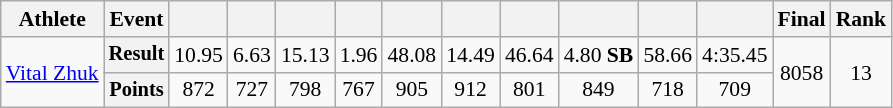<table class=wikitable style=font-size:90%>
<tr>
<th>Athlete</th>
<th>Event</th>
<th></th>
<th></th>
<th></th>
<th></th>
<th></th>
<th></th>
<th></th>
<th></th>
<th></th>
<th></th>
<th>Final</th>
<th>Rank</th>
</tr>
<tr align=center>
<td rowspan=2 align=left><a href='#'>Vital Zhuk</a></td>
<th style=font-size:95%>Result</th>
<td>10.95</td>
<td>6.63</td>
<td>15.13</td>
<td>1.96</td>
<td>48.08</td>
<td>14.49</td>
<td>46.64</td>
<td>4.80 <strong>SB</strong></td>
<td>58.66</td>
<td>4:35.45</td>
<td rowspan=2>8058</td>
<td rowspan=2>13</td>
</tr>
<tr align=center>
<th style=font-size:95%>Points</th>
<td>872</td>
<td>727</td>
<td>798</td>
<td>767</td>
<td>905</td>
<td>912</td>
<td>801</td>
<td>849</td>
<td>718</td>
<td>709</td>
</tr>
</table>
